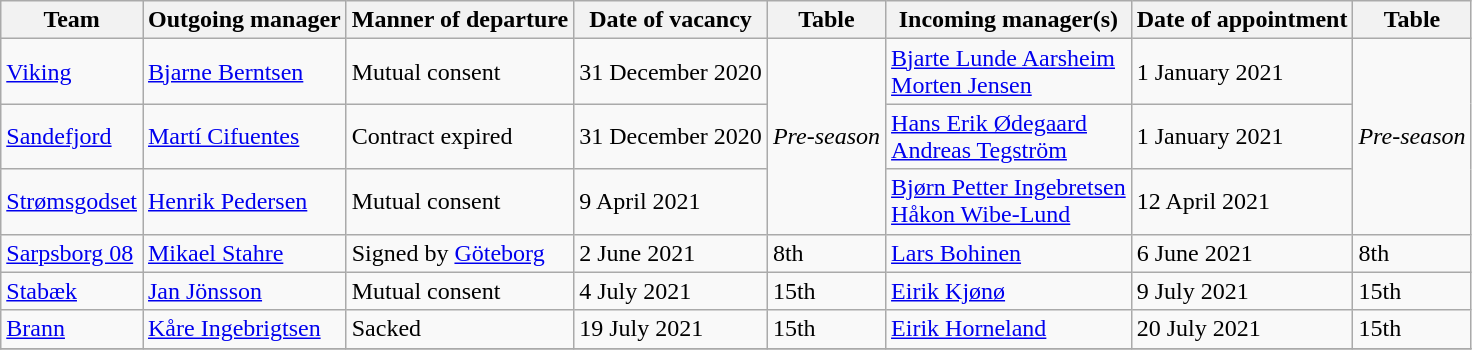<table class="wikitable">
<tr>
<th>Team</th>
<th>Outgoing manager</th>
<th>Manner of departure</th>
<th>Date of vacancy</th>
<th>Table</th>
<th>Incoming manager(s)</th>
<th>Date of appointment</th>
<th>Table</th>
</tr>
<tr>
<td><a href='#'>Viking</a></td>
<td> <a href='#'>Bjarne Berntsen</a></td>
<td>Mutual consent</td>
<td>31 December 2020</td>
<td rowspan="3"><em>Pre-season</em></td>
<td> <a href='#'>Bjarte Lunde Aarsheim</a> <br>  <a href='#'>Morten Jensen</a></td>
<td>1 January 2021</td>
<td rowspan="3"><em>Pre-season</em></td>
</tr>
<tr>
<td><a href='#'>Sandefjord</a></td>
<td> <a href='#'>Martí Cifuentes</a></td>
<td>Contract expired</td>
<td>31 December 2020</td>
<td> <a href='#'>Hans Erik Ødegaard</a> <br>  <a href='#'>Andreas Tegström</a></td>
<td>1 January 2021</td>
</tr>
<tr>
<td><a href='#'>Strømsgodset</a></td>
<td> <a href='#'>Henrik Pedersen</a></td>
<td>Mutual consent</td>
<td>9 April 2021</td>
<td> <a href='#'>Bjørn Petter Ingebretsen</a><br>  <a href='#'>Håkon Wibe-Lund</a></td>
<td>12 April 2021</td>
</tr>
<tr>
<td><a href='#'>Sarpsborg 08</a></td>
<td> <a href='#'>Mikael Stahre</a></td>
<td>Signed by <a href='#'>Göteborg</a></td>
<td>2 June 2021</td>
<td>8th</td>
<td> <a href='#'>Lars Bohinen</a></td>
<td>6 June 2021</td>
<td>8th</td>
</tr>
<tr>
<td><a href='#'>Stabæk</a></td>
<td> <a href='#'>Jan Jönsson</a></td>
<td>Mutual consent</td>
<td>4 July 2021</td>
<td>15th</td>
<td> <a href='#'>Eirik Kjønø</a></td>
<td>9 July 2021</td>
<td>15th</td>
</tr>
<tr>
<td><a href='#'>Brann</a></td>
<td> <a href='#'>Kåre Ingebrigtsen</a></td>
<td>Sacked</td>
<td>19 July 2021</td>
<td>15th</td>
<td> <a href='#'>Eirik Horneland</a></td>
<td>20 July 2021</td>
<td>15th</td>
</tr>
<tr>
</tr>
</table>
